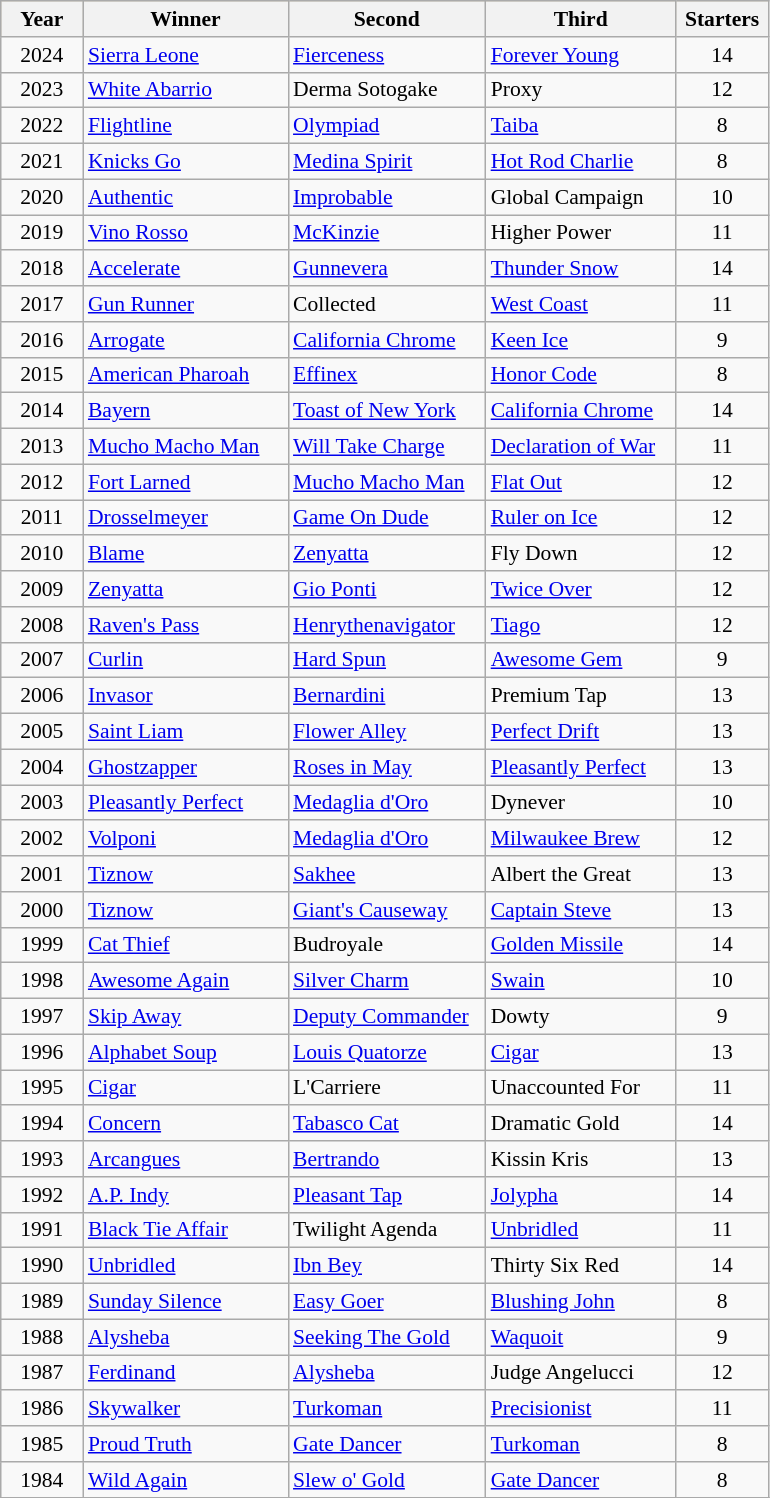<table class = "wikitable sortable" | border="1" cellpadding="0" style="border-collapse: collapse; font-size:90%">
<tr bgcolor="#DACAA5" align="center">
<th width="48px"><strong>Year</strong></th>
<th width="130px"><strong>Winner</strong></th>
<th width="125px"><strong>Second</strong></th>
<th width="120px"><strong>Third</strong></th>
<th width="55px"><strong>Starters</strong></th>
</tr>
<tr>
<td align=center>2024</td>
<td><a href='#'>Sierra Leone</a></td>
<td><a href='#'>Fierceness</a></td>
<td><a href='#'>Forever Young</a></td>
<td align=center>14</td>
</tr>
<tr>
<td align=center>2023</td>
<td><a href='#'>White Abarrio</a></td>
<td>Derma Sotogake</td>
<td>Proxy</td>
<td align=center>12</td>
</tr>
<tr>
<td align=center>2022</td>
<td><a href='#'>Flightline</a></td>
<td><a href='#'>Olympiad</a></td>
<td><a href='#'>Taiba</a></td>
<td align=center>8</td>
</tr>
<tr>
<td align=center>2021</td>
<td><a href='#'>Knicks Go</a></td>
<td><a href='#'>Medina Spirit</a></td>
<td><a href='#'>Hot Rod Charlie</a></td>
<td align=center>8</td>
</tr>
<tr>
<td align=center>2020</td>
<td><a href='#'>Authentic</a></td>
<td><a href='#'>Improbable</a></td>
<td>Global Campaign</td>
<td align=center>10</td>
</tr>
<tr>
<td align=center>2019</td>
<td><a href='#'>Vino Rosso</a></td>
<td><a href='#'>McKinzie</a></td>
<td>Higher Power</td>
<td align=center>11</td>
</tr>
<tr>
<td align=center>2018</td>
<td><a href='#'>Accelerate</a></td>
<td><a href='#'>Gunnevera</a></td>
<td><a href='#'>Thunder Snow</a></td>
<td align=center>14</td>
</tr>
<tr>
<td align=center>2017</td>
<td><a href='#'>Gun Runner</a></td>
<td>Collected</td>
<td><a href='#'>West Coast</a></td>
<td align=center>11</td>
</tr>
<tr>
<td align=center>2016</td>
<td><a href='#'>Arrogate</a></td>
<td><a href='#'>California Chrome</a></td>
<td><a href='#'>Keen Ice</a></td>
<td align=center>9</td>
</tr>
<tr>
<td align=center>2015</td>
<td><a href='#'>American Pharoah</a></td>
<td><a href='#'>Effinex</a></td>
<td><a href='#'>Honor Code</a></td>
<td align=center>8</td>
</tr>
<tr>
<td align=center>2014</td>
<td><a href='#'>Bayern</a></td>
<td><a href='#'>Toast of New York</a></td>
<td><a href='#'>California Chrome</a></td>
<td align=center>14</td>
</tr>
<tr>
<td align=center>2013</td>
<td><a href='#'>Mucho Macho Man</a></td>
<td><a href='#'>Will Take Charge</a></td>
<td><a href='#'>Declaration of War</a></td>
<td align=center>11</td>
</tr>
<tr>
<td align=center>2012</td>
<td><a href='#'>Fort Larned</a></td>
<td><a href='#'>Mucho Macho Man</a></td>
<td><a href='#'>Flat Out</a></td>
<td align=center>12</td>
</tr>
<tr>
<td align=center>2011</td>
<td><a href='#'>Drosselmeyer</a></td>
<td><a href='#'>Game On Dude</a></td>
<td><a href='#'>Ruler on Ice</a></td>
<td align=center>12</td>
</tr>
<tr>
<td align=center>2010</td>
<td><a href='#'>Blame</a></td>
<td><a href='#'>Zenyatta</a></td>
<td>Fly Down</td>
<td align=center>12</td>
</tr>
<tr>
<td align=center>2009</td>
<td><a href='#'>Zenyatta</a></td>
<td><a href='#'>Gio Ponti</a></td>
<td><a href='#'>Twice Over</a></td>
<td align=center>12</td>
</tr>
<tr>
<td align=center>2008</td>
<td><a href='#'>Raven's Pass</a></td>
<td><a href='#'>Henrythenavigator</a></td>
<td><a href='#'>Tiago</a></td>
<td align=center>12</td>
</tr>
<tr>
<td align=center>2007</td>
<td><a href='#'>Curlin</a></td>
<td><a href='#'>Hard Spun</a></td>
<td><a href='#'>Awesome Gem</a></td>
<td align=center>9</td>
</tr>
<tr>
<td align=center>2006</td>
<td><a href='#'>Invasor</a></td>
<td><a href='#'>Bernardini</a></td>
<td>Premium Tap</td>
<td align=center>13</td>
</tr>
<tr>
<td align=center>2005</td>
<td><a href='#'>Saint Liam</a></td>
<td><a href='#'>Flower Alley</a></td>
<td><a href='#'>Perfect Drift</a></td>
<td align=center>13</td>
</tr>
<tr>
<td align=center>2004</td>
<td><a href='#'>Ghostzapper</a></td>
<td><a href='#'>Roses in May</a></td>
<td><a href='#'>Pleasantly Perfect</a></td>
<td align=center>13</td>
</tr>
<tr>
<td align=center>2003</td>
<td><a href='#'>Pleasantly Perfect</a></td>
<td><a href='#'>Medaglia d'Oro</a></td>
<td>Dynever</td>
<td align=center>10</td>
</tr>
<tr>
<td align=center>2002</td>
<td><a href='#'>Volponi</a></td>
<td><a href='#'>Medaglia d'Oro</a></td>
<td><a href='#'>Milwaukee Brew</a></td>
<td align=center>12</td>
</tr>
<tr>
<td align=center>2001</td>
<td><a href='#'>Tiznow</a></td>
<td><a href='#'>Sakhee</a></td>
<td>Albert the Great</td>
<td align=center>13</td>
</tr>
<tr>
<td align=center>2000</td>
<td><a href='#'>Tiznow</a></td>
<td><a href='#'>Giant's Causeway</a></td>
<td><a href='#'>Captain Steve</a></td>
<td align=center>13</td>
</tr>
<tr>
<td align=center>1999</td>
<td><a href='#'>Cat Thief</a></td>
<td>Budroyale</td>
<td><a href='#'>Golden Missile</a></td>
<td align=center>14</td>
</tr>
<tr>
<td align=center>1998</td>
<td><a href='#'>Awesome Again</a></td>
<td><a href='#'>Silver Charm</a></td>
<td><a href='#'>Swain</a></td>
<td align=center>10</td>
</tr>
<tr>
<td align=center>1997</td>
<td><a href='#'>Skip Away</a></td>
<td><a href='#'>Deputy Commander</a></td>
<td>Dowty</td>
<td align=center>9</td>
</tr>
<tr>
<td align=center>1996</td>
<td><a href='#'>Alphabet Soup</a></td>
<td><a href='#'>Louis Quatorze</a></td>
<td><a href='#'>Cigar</a></td>
<td align=center>13</td>
</tr>
<tr>
<td align=center>1995</td>
<td><a href='#'>Cigar</a></td>
<td>L'Carriere</td>
<td>Unaccounted For</td>
<td align=center>11</td>
</tr>
<tr>
<td align=center>1994</td>
<td><a href='#'>Concern</a></td>
<td><a href='#'>Tabasco Cat</a></td>
<td>Dramatic Gold</td>
<td align=center>14</td>
</tr>
<tr>
<td align=center>1993</td>
<td><a href='#'>Arcangues</a></td>
<td><a href='#'>Bertrando</a></td>
<td>Kissin Kris</td>
<td align=center>13</td>
</tr>
<tr>
<td align=center>1992</td>
<td><a href='#'>A.P. Indy</a></td>
<td><a href='#'>Pleasant Tap</a></td>
<td><a href='#'>Jolypha</a></td>
<td align=center>14</td>
</tr>
<tr>
<td align=center>1991</td>
<td><a href='#'>Black Tie Affair</a></td>
<td>Twilight Agenda</td>
<td><a href='#'>Unbridled</a></td>
<td align=center>11</td>
</tr>
<tr>
<td align=center>1990</td>
<td><a href='#'>Unbridled</a></td>
<td><a href='#'>Ibn Bey</a></td>
<td>Thirty Six Red</td>
<td align=center>14</td>
</tr>
<tr>
<td align=center>1989</td>
<td><a href='#'>Sunday Silence</a></td>
<td><a href='#'>Easy Goer</a></td>
<td><a href='#'>Blushing John</a></td>
<td align=center>8</td>
</tr>
<tr>
<td align=center>1988</td>
<td><a href='#'>Alysheba</a></td>
<td><a href='#'>Seeking The Gold</a></td>
<td><a href='#'>Waquoit</a></td>
<td align=center>9</td>
</tr>
<tr>
<td align=center>1987</td>
<td><a href='#'>Ferdinand</a></td>
<td><a href='#'>Alysheba</a></td>
<td>Judge Angelucci</td>
<td align=center>12</td>
</tr>
<tr>
<td align=center>1986</td>
<td><a href='#'>Skywalker</a></td>
<td><a href='#'>Turkoman</a></td>
<td><a href='#'>Precisionist</a></td>
<td align=center>11</td>
</tr>
<tr>
<td align=center>1985</td>
<td><a href='#'>Proud Truth</a></td>
<td><a href='#'>Gate Dancer</a></td>
<td><a href='#'>Turkoman</a></td>
<td align=center>8</td>
</tr>
<tr>
<td align=center>1984</td>
<td><a href='#'>Wild Again</a></td>
<td><a href='#'>Slew o' Gold</a></td>
<td><a href='#'>Gate Dancer</a></td>
<td align=center>8</td>
</tr>
<tr>
</tr>
</table>
